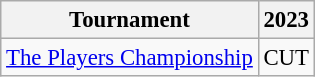<table class="wikitable" style="font-size:95%;text-align:center;">
<tr>
<th>Tournament</th>
<th>2023</th>
</tr>
<tr>
<td align=left><a href='#'>The Players Championship</a></td>
<td>CUT</td>
</tr>
</table>
